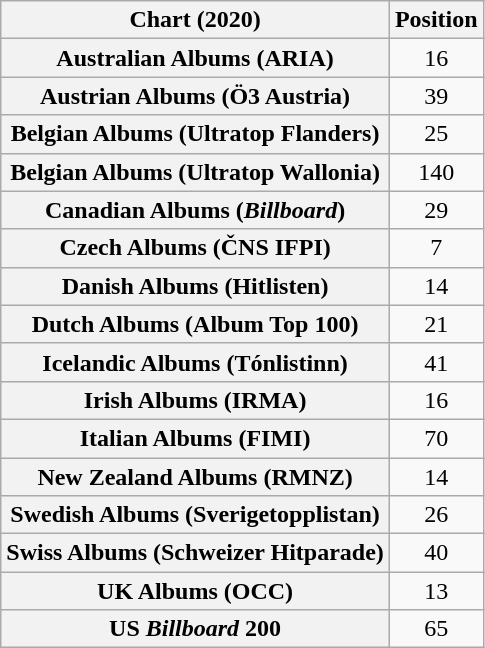<table class="wikitable sortable plainrowheaders" style="text-align:center">
<tr>
<th scope="col">Chart (2020)</th>
<th scope="col">Position</th>
</tr>
<tr>
<th scope="row">Australian Albums (ARIA)</th>
<td>16</td>
</tr>
<tr>
<th scope="row">Austrian Albums (Ö3 Austria)</th>
<td>39</td>
</tr>
<tr>
<th scope="row">Belgian Albums (Ultratop Flanders)</th>
<td>25</td>
</tr>
<tr>
<th scope="row">Belgian Albums (Ultratop Wallonia)</th>
<td>140</td>
</tr>
<tr>
<th scope="row">Canadian Albums (<em>Billboard</em>)</th>
<td>29</td>
</tr>
<tr>
<th scope="row">Czech Albums (ČNS IFPI)</th>
<td>7</td>
</tr>
<tr>
<th scope="row">Danish Albums (Hitlisten)</th>
<td>14</td>
</tr>
<tr>
<th scope="row">Dutch Albums (Album Top 100)</th>
<td>21</td>
</tr>
<tr>
<th scope="row">Icelandic Albums (Tónlistinn)</th>
<td>41</td>
</tr>
<tr>
<th scope="row">Irish Albums (IRMA)</th>
<td>16</td>
</tr>
<tr>
<th scope="row">Italian Albums (FIMI)</th>
<td>70</td>
</tr>
<tr>
<th scope="row">New Zealand Albums (RMNZ)</th>
<td>14</td>
</tr>
<tr>
<th scope="row">Swedish Albums (Sverigetopplistan)</th>
<td>26</td>
</tr>
<tr>
<th scope="row">Swiss Albums (Schweizer Hitparade)</th>
<td>40</td>
</tr>
<tr>
<th scope="row">UK Albums (OCC)</th>
<td>13</td>
</tr>
<tr>
<th scope="row">US <em>Billboard</em> 200</th>
<td>65</td>
</tr>
</table>
